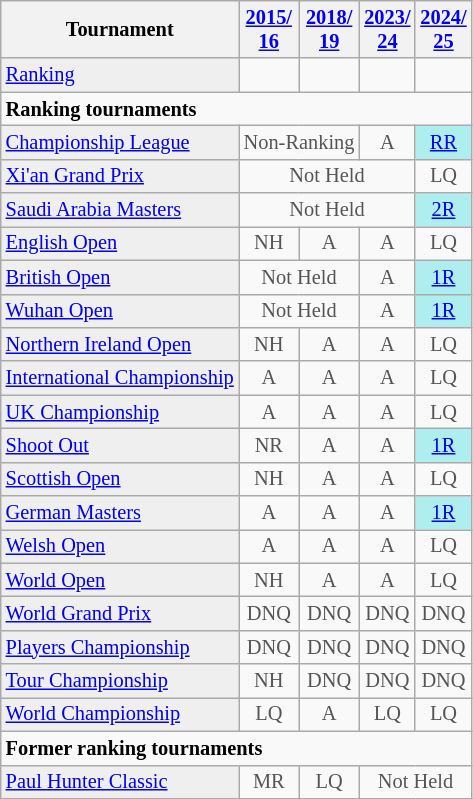<table class="wikitable" style="font-size:85%;">
<tr>
<th>Tournament</th>
<th><a href='#'>2015/<br>16</a></th>
<th><a href='#'>2018/<br>19</a></th>
<th><a href='#'>2023/<br>24</a></th>
<th><a href='#'>2024/<br>25</a></th>
</tr>
<tr>
<td style="background:#EFEFEF;"><a href='#'>Ranking</a></td>
<td align="center"></td>
<td align="center"></td>
<td align="center"></td>
<td align="center"></td>
</tr>
<tr>
<td colspan="10"><strong>Ranking tournaments</strong></td>
</tr>
<tr>
<td style="background:#EFEFEF;"><a href='#'>Championship League</a></td>
<td align="center" colspan="2" style="color:#555555;">Non-Ranking</td>
<td align="center" style="color:#555555;">A</td>
<td align="center" style="background:#afeeee;"><a href='#'>RR</a></td>
</tr>
<tr>
<td style="background:#EFEFEF;"><a href='#'>Xi'an Grand Prix</a></td>
<td align="center" colspan="3" style="color:#555555;">Not Held</td>
<td align="center" style="color:#555555;">LQ</td>
</tr>
<tr>
<td style="background:#EFEFEF;"><a href='#'>Saudi Arabia Masters</a></td>
<td align="center" colspan="3" style="color:#555555;">Not Held</td>
<td align="center" style="background:#afeeee;"><a href='#'>2R</a></td>
</tr>
<tr>
<td style="background:#EFEFEF;"><a href='#'>English Open</a></td>
<td align="center" style="color:#555555;">NH</td>
<td align="center" style="color:#555555;">A</td>
<td align="center" style="color:#555555;">A</td>
<td align="center" style="color:#555555;">LQ</td>
</tr>
<tr>
<td style="background:#EFEFEF;"><a href='#'>British Open</a></td>
<td align="center" colspan="2" style="color:#555555;">Not Held</td>
<td align="center" style="color:#555555;">A</td>
<td align="center" style="background:#afeeee;"><a href='#'>1R</a></td>
</tr>
<tr>
<td style="background:#EFEFEF;"><a href='#'>Wuhan Open</a></td>
<td align="center" colspan="2" style="color:#555555;">Not Held</td>
<td align="center" style="color:#555555;">A</td>
<td align="center" style="background:#afeeee;"><a href='#'>1R</a></td>
</tr>
<tr>
<td style="background:#EFEFEF;"><a href='#'>Northern Ireland Open</a></td>
<td align="center" style="color:#555555;">NH</td>
<td align="center" style="color:#555555;">A</td>
<td align="center" style="color:#555555;">A</td>
<td align="center" style="color:#555555;">LQ</td>
</tr>
<tr>
<td style="background:#EFEFEF;"><a href='#'>International Championship</a></td>
<td align="center" style="color:#555555;">A</td>
<td align="center" style="color:#555555;">A</td>
<td align="center" style="color:#555555;">A</td>
<td align="center" style="color:#555555;">LQ</td>
</tr>
<tr>
<td style="background:#EFEFEF;"><a href='#'>UK Championship</a></td>
<td align="center" style="color:#555555;">A</td>
<td align="center" style="color:#555555;">A</td>
<td align="center" style="color:#555555;">A</td>
<td align="center" style="color:#555555;">LQ</td>
</tr>
<tr>
<td style="background:#EFEFEF;"><a href='#'>Shoot Out</a></td>
<td align="center" style="color:#555555;">NR</td>
<td align="center" style="color:#555555;">A</td>
<td align="center" style="color:#555555;">A</td>
<td align="center" style="background:#afeeee;"><a href='#'>1R</a></td>
</tr>
<tr>
<td style="background:#EFEFEF;"><a href='#'>Scottish Open</a></td>
<td align="center" style="color:#555555;">NH</td>
<td align="center" style="color:#555555;">A</td>
<td align="center" style="color:#555555;">A</td>
<td align="center" style="color:#555555;">LQ</td>
</tr>
<tr>
<td style="background:#EFEFEF;"><a href='#'>German Masters</a></td>
<td align="center" style="color:#555555;">A</td>
<td align="center" style="color:#555555;">A</td>
<td align="center" style="color:#555555;">A</td>
<td align="center" style="background:#afeeee;"><a href='#'>1R</a></td>
</tr>
<tr>
<td style="background:#EFEFEF;"><a href='#'>Welsh Open</a></td>
<td align="center" style="color:#555555;">A</td>
<td align="center" style="color:#555555;">A</td>
<td align="center" style="color:#555555;">A</td>
<td align="center" style="color:#555555;">LQ</td>
</tr>
<tr>
<td style="background:#EFEFEF;"><a href='#'>World Open</a></td>
<td align="center" style="color:#555555;">NH</td>
<td align="center" style="color:#555555;">A</td>
<td align="center" style="color:#555555;">A</td>
<td align="center" style="color:#555555;">LQ</td>
</tr>
<tr>
<td style="background:#EFEFEF;"><a href='#'>World Grand Prix</a></td>
<td align="center" style="color:#555555;">DNQ</td>
<td align="center" style="color:#555555;">DNQ</td>
<td align="center" style="color:#555555;">DNQ</td>
<td align="center" style="color:#555555;">DNQ</td>
</tr>
<tr>
<td style="background:#EFEFEF;"><a href='#'>Players Championship</a></td>
<td align="center" style="color:#555555;">DNQ</td>
<td align="center" style="color:#555555;">DNQ</td>
<td align="center" style="color:#555555;">DNQ</td>
<td align="center" style="color:#555555;">DNQ</td>
</tr>
<tr>
<td style="background:#EFEFEF;"><a href='#'>Tour Championship</a></td>
<td align="center" style="color:#555555;">NH</td>
<td align="center" style="color:#555555;">DNQ</td>
<td align="center" style="color:#555555;">DNQ</td>
<td align="center" style="color:#555555;">DNQ</td>
</tr>
<tr>
<td style="background:#EFEFEF;"><a href='#'>World Championship</a></td>
<td align="center" style="color:#555555;">LQ</td>
<td align="center" style="color:#555555;">A</td>
<td align="center" style="color:#555555;">LQ</td>
<td align="center" style="color:#555555;">LQ</td>
</tr>
<tr>
<td colspan="10"><strong>Former ranking tournaments</strong></td>
</tr>
<tr>
<td style="background:#EFEFEF;"><a href='#'>Paul Hunter Classic</a></td>
<td align="center" style="color:#555555;">MR</td>
<td align="center" style="color:#555555;">LQ</td>
<td align="center" colspan="2" style="color:#555555;">Not Held</td>
</tr>
</table>
